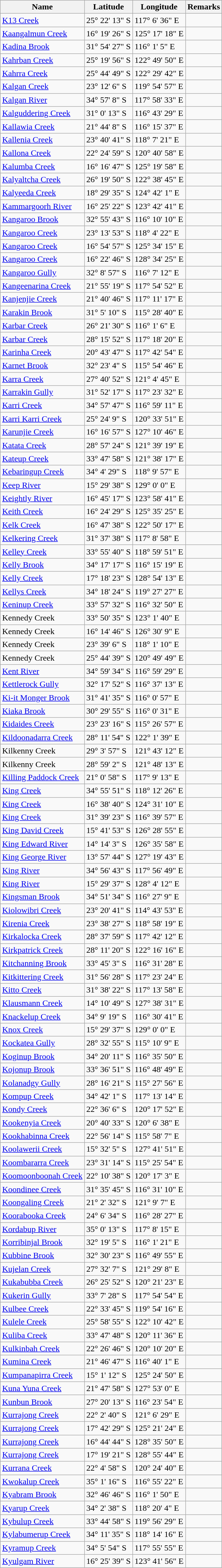<table class="wikitable">
<tr>
<th>Name</th>
<th>Latitude</th>
<th>Longitude</th>
<th>Remarks</th>
</tr>
<tr>
<td><a href='#'>K13 Creek</a></td>
<td>25° 22' 13" S</td>
<td>117° 6' 36" E</td>
<td></td>
</tr>
<tr>
<td><a href='#'>Kaangalmun Creek</a></td>
<td>16° 19' 26" S</td>
<td>125° 17' 18" E</td>
<td></td>
</tr>
<tr>
<td><a href='#'>Kadina Brook</a></td>
<td>31° 54' 27" S</td>
<td>116° 1' 5" E</td>
<td></td>
</tr>
<tr>
<td><a href='#'>Kahrban Creek</a></td>
<td>25° 19' 56" S</td>
<td>122° 49' 50" E</td>
<td></td>
</tr>
<tr>
<td><a href='#'>Kahrra Creek</a></td>
<td>25° 44' 49" S</td>
<td>122° 29' 42" E</td>
<td></td>
</tr>
<tr>
<td><a href='#'>Kalgan Creek</a></td>
<td>23° 12' 6" S</td>
<td>119° 54' 57" E</td>
<td></td>
</tr>
<tr>
<td><a href='#'>Kalgan River</a></td>
<td>34° 57' 8" S</td>
<td>117° 58' 33" E</td>
<td></td>
</tr>
<tr>
<td><a href='#'>Kalguddering Creek</a></td>
<td>31° 0' 13" S</td>
<td>116° 43' 29" E</td>
<td></td>
</tr>
<tr>
<td><a href='#'>Kallawia Creek</a></td>
<td>21° 44' 8" S</td>
<td>116° 15' 37" E</td>
<td></td>
</tr>
<tr>
<td><a href='#'>Kallenia Creek</a></td>
<td>23° 40' 41" S</td>
<td>118° 7' 21" E</td>
<td></td>
</tr>
<tr>
<td><a href='#'>Kallona Creek</a></td>
<td>22° 24' 59" S</td>
<td>120° 40' 58" E</td>
<td></td>
</tr>
<tr>
<td><a href='#'>Kalumba Creek</a></td>
<td>16° 16' 47" S</td>
<td>125° 19' 58" E</td>
<td></td>
</tr>
<tr>
<td><a href='#'>Kalyaltcha Creek</a></td>
<td>26° 19' 50" S</td>
<td>122° 38' 45" E</td>
<td></td>
</tr>
<tr>
<td><a href='#'>Kalyeeda Creek</a></td>
<td>18° 29' 35" S</td>
<td>124° 42' 1" E</td>
<td></td>
</tr>
<tr>
<td><a href='#'>Kammargoorh River</a></td>
<td>16° 25' 22" S</td>
<td>123° 42' 41" E</td>
<td></td>
</tr>
<tr>
<td><a href='#'>Kangaroo Brook</a></td>
<td>32° 55' 43" S</td>
<td>116° 10' 10" E</td>
<td></td>
</tr>
<tr>
<td><a href='#'>Kangaroo Creek</a></td>
<td>23° 13' 53" S</td>
<td>118° 4' 22" E</td>
<td></td>
</tr>
<tr>
<td><a href='#'>Kangaroo Creek</a></td>
<td>16° 54' 57" S</td>
<td>125° 34' 15" E</td>
<td></td>
</tr>
<tr>
<td><a href='#'>Kangaroo Creek</a></td>
<td>16° 22' 46" S</td>
<td>128° 34' 25" E</td>
<td></td>
</tr>
<tr>
<td><a href='#'>Kangaroo Gully</a></td>
<td>32° 8' 57" S</td>
<td>116° 7' 12" E</td>
<td></td>
</tr>
<tr>
<td><a href='#'>Kangeenarina Creek</a></td>
<td>21° 55' 19" S</td>
<td>117° 54' 52" E</td>
<td></td>
</tr>
<tr>
<td><a href='#'>Kanjenjie Creek</a></td>
<td>21° 40' 46" S</td>
<td>117° 11' 17" E</td>
<td></td>
</tr>
<tr>
<td><a href='#'>Karakin Brook</a></td>
<td>31° 5' 10" S</td>
<td>115° 28' 40" E</td>
<td></td>
</tr>
<tr>
<td><a href='#'>Karbar Creek</a></td>
<td>26° 21' 30" S</td>
<td>116° 1' 6" E</td>
<td></td>
</tr>
<tr>
<td><a href='#'>Karbar Creek</a></td>
<td>28° 15' 52" S</td>
<td>117° 18' 20" E</td>
<td></td>
</tr>
<tr>
<td><a href='#'>Karinha Creek</a></td>
<td>20° 43' 47" S</td>
<td>117° 42' 54" E</td>
<td></td>
</tr>
<tr>
<td><a href='#'>Karnet Brook</a></td>
<td>32° 23' 4" S</td>
<td>115° 54' 46" E</td>
<td></td>
</tr>
<tr>
<td><a href='#'>Karra Creek</a></td>
<td>27° 40' 52" S</td>
<td>121° 4' 45" E</td>
<td></td>
</tr>
<tr>
<td><a href='#'>Karrakin Gully</a></td>
<td>31° 52' 17" S</td>
<td>117° 23' 32" E</td>
<td></td>
</tr>
<tr>
<td><a href='#'>Karri Creek</a></td>
<td>34° 57' 47" S</td>
<td>116° 59' 11" E</td>
<td></td>
</tr>
<tr>
<td><a href='#'>Karri Karri Creek</a></td>
<td>25° 24' 9" S</td>
<td>120° 33' 51" E</td>
<td></td>
</tr>
<tr>
<td><a href='#'>Karunjie Creek</a></td>
<td>16° 16' 57" S</td>
<td>127° 10' 46" E</td>
<td></td>
</tr>
<tr>
<td><a href='#'>Katata Creek</a></td>
<td>28° 57' 24" S</td>
<td>121° 39' 19" E</td>
<td></td>
</tr>
<tr>
<td><a href='#'>Kateup Creek</a></td>
<td>33° 47' 58" S</td>
<td>121° 38' 17" E</td>
<td></td>
</tr>
<tr>
<td><a href='#'>Kebaringup Creek</a></td>
<td>34° 4' 29" S</td>
<td>118° 9' 57" E</td>
<td></td>
</tr>
<tr>
<td><a href='#'>Keep River</a></td>
<td>15° 29' 38" S</td>
<td>129° 0' 0" E</td>
<td></td>
</tr>
<tr>
<td><a href='#'>Keightly River</a></td>
<td>16° 45' 17" S</td>
<td>123° 58' 41" E</td>
<td></td>
</tr>
<tr>
<td><a href='#'>Keith Creek</a></td>
<td>16° 24' 29" S</td>
<td>125° 35' 25" E</td>
<td></td>
</tr>
<tr>
<td><a href='#'>Kelk Creek</a></td>
<td>16° 47' 38" S</td>
<td>122° 50' 17" E</td>
<td></td>
</tr>
<tr>
<td><a href='#'>Kelkering Creek</a></td>
<td>31° 37' 38" S</td>
<td>117° 8' 58" E</td>
<td></td>
</tr>
<tr>
<td><a href='#'>Kelley Creek</a></td>
<td>33° 55' 40" S</td>
<td>118° 59' 51" E</td>
<td></td>
</tr>
<tr>
<td><a href='#'>Kelly Brook</a></td>
<td>34° 17' 17" S</td>
<td>116° 15' 19" E</td>
<td></td>
</tr>
<tr>
<td><a href='#'>Kelly Creek</a></td>
<td>17° 18' 23" S</td>
<td>128° 54' 13" E</td>
<td></td>
</tr>
<tr>
<td><a href='#'>Kellys Creek</a></td>
<td>34° 18' 24" S</td>
<td>119° 27' 27" E</td>
<td></td>
</tr>
<tr>
<td><a href='#'>Keninup Creek</a></td>
<td>33° 57' 32" S</td>
<td>116° 32' 50" E</td>
<td></td>
</tr>
<tr>
<td>Kennedy Creek</td>
<td>33° 50' 35" S</td>
<td>123° 1' 40" E</td>
<td></td>
</tr>
<tr>
<td>Kennedy Creek</td>
<td>16° 14' 46" S</td>
<td>126° 30' 9" E</td>
<td></td>
</tr>
<tr>
<td>Kennedy Creek</td>
<td>23° 39' 6" S</td>
<td>118° 1' 10" E</td>
<td></td>
</tr>
<tr>
<td>Kennedy Creek</td>
<td>25° 44' 39" S</td>
<td>120° 49' 49" E</td>
<td></td>
</tr>
<tr>
<td><a href='#'>Kent River</a></td>
<td>34° 59' 34" S</td>
<td>116° 59' 29" E</td>
<td></td>
</tr>
<tr>
<td><a href='#'>Kettlerock Gully</a></td>
<td>32° 17' 52" S</td>
<td>116° 37' 13" E</td>
<td></td>
</tr>
<tr>
<td><a href='#'>Ki-it Monger Brook</a></td>
<td>31° 41' 35" S</td>
<td>116° 0' 57" E</td>
<td></td>
</tr>
<tr>
<td><a href='#'>Kiaka Brook</a></td>
<td>30° 29' 55" S</td>
<td>116° 0' 31" E</td>
<td></td>
</tr>
<tr>
<td><a href='#'>Kidaides Creek</a></td>
<td>23° 23' 16" S</td>
<td>115° 26' 57" E</td>
<td></td>
</tr>
<tr>
<td><a href='#'>Kildoonadarra Creek</a></td>
<td>28° 11' 54" S</td>
<td>122° 1' 39" E</td>
<td></td>
</tr>
<tr>
<td>Kilkenny Creek</td>
<td>29° 3' 57" S</td>
<td>121° 43' 12" E</td>
<td></td>
</tr>
<tr>
<td>Kilkenny Creek</td>
<td>28° 59' 2" S</td>
<td>121° 48' 13" E</td>
<td></td>
</tr>
<tr>
<td><a href='#'>Killing Paddock Creek</a></td>
<td>21° 0' 58" S</td>
<td>117° 9' 13" E</td>
<td></td>
</tr>
<tr>
<td><a href='#'>King Creek</a></td>
<td>34° 55' 51" S</td>
<td>118° 12' 26" E</td>
<td></td>
</tr>
<tr>
<td><a href='#'>King Creek</a></td>
<td>16° 38' 40" S</td>
<td>124° 31' 10" E</td>
<td></td>
</tr>
<tr>
<td><a href='#'>King Creek</a></td>
<td>31° 39' 23" S</td>
<td>116° 39' 57" E</td>
<td></td>
</tr>
<tr>
<td><a href='#'>King David Creek</a></td>
<td>15° 41' 53" S</td>
<td>126° 28' 55" E</td>
<td></td>
</tr>
<tr>
<td><a href='#'>King Edward River</a></td>
<td>14° 14' 3" S</td>
<td>126° 35' 58" E</td>
<td></td>
</tr>
<tr>
<td><a href='#'>King George River</a></td>
<td>13° 57' 44" S</td>
<td>127° 19' 43" E</td>
<td></td>
</tr>
<tr>
<td><a href='#'>King River</a></td>
<td>34° 56' 43" S</td>
<td>117° 56' 49" E</td>
<td></td>
</tr>
<tr>
<td><a href='#'>King River</a></td>
<td>15° 29' 37" S</td>
<td>128° 4' 12" E</td>
<td></td>
</tr>
<tr>
<td><a href='#'>Kingsman Brook</a></td>
<td>34° 51' 34" S</td>
<td>116° 27' 9" E</td>
<td></td>
</tr>
<tr>
<td><a href='#'>Kiolowibri Creek</a></td>
<td>23° 20' 41" S</td>
<td>114° 43' 53" E</td>
<td></td>
</tr>
<tr>
<td><a href='#'>Kirenia Creek</a></td>
<td>23° 38' 27" S</td>
<td>118° 58' 19" E</td>
<td></td>
</tr>
<tr>
<td><a href='#'>Kirkalocka Creek</a></td>
<td>28° 37' 59" S</td>
<td>117° 42' 12" E</td>
<td></td>
</tr>
<tr>
<td><a href='#'>Kirkpatrick Creek</a></td>
<td>28° 11' 20" S</td>
<td>122° 16' 16" E</td>
<td></td>
</tr>
<tr>
<td><a href='#'>Kitchanning Brook</a></td>
<td>33° 45' 3" S</td>
<td>116° 31' 28" E</td>
<td></td>
</tr>
<tr>
<td><a href='#'>Kitkittering Creek</a></td>
<td>31° 56' 28" S</td>
<td>117° 23' 24" E</td>
<td></td>
</tr>
<tr>
<td><a href='#'>Kitto Creek</a></td>
<td>31° 38' 22" S</td>
<td>117° 13' 58" E</td>
<td></td>
</tr>
<tr>
<td><a href='#'>Klausmann Creek</a></td>
<td>14° 10' 49" S</td>
<td>127° 38' 31" E</td>
<td></td>
</tr>
<tr>
<td><a href='#'>Knackelup Creek</a></td>
<td>34° 9' 19" S</td>
<td>116° 30' 41" E</td>
<td></td>
</tr>
<tr>
<td><a href='#'>Knox Creek</a></td>
<td>15° 29' 37" S</td>
<td>129° 0' 0" E</td>
<td></td>
</tr>
<tr>
<td><a href='#'>Kockatea Gully</a></td>
<td>28° 32' 55" S</td>
<td>115° 10' 9" E</td>
<td></td>
</tr>
<tr>
<td><a href='#'>Koginup Brook</a></td>
<td>34° 20' 11" S</td>
<td>116° 35' 50" E</td>
<td></td>
</tr>
<tr>
<td><a href='#'>Kojonup Brook</a></td>
<td>33° 36' 51" S</td>
<td>116° 48' 49" E</td>
<td></td>
</tr>
<tr>
<td><a href='#'>Kolanadgy Gully</a></td>
<td>28° 16' 21" S</td>
<td>115° 27' 56" E</td>
<td></td>
</tr>
<tr>
<td><a href='#'>Kompup Creek</a></td>
<td>34° 42' 1" S</td>
<td>117° 13' 14" E</td>
<td></td>
</tr>
<tr>
<td><a href='#'>Kondy Creek</a></td>
<td>22° 36' 6" S</td>
<td>120° 17' 52" E</td>
<td></td>
</tr>
<tr>
<td><a href='#'>Kookenyia Creek</a></td>
<td>20° 40' 33" S</td>
<td>120° 6' 38" E</td>
<td></td>
</tr>
<tr>
<td><a href='#'>Kookhabinna Creek</a></td>
<td>22° 56' 14" S</td>
<td>115° 58' 7" E</td>
<td></td>
</tr>
<tr>
<td><a href='#'>Koolawerii Creek</a></td>
<td>15° 32' 5" S</td>
<td>127° 41' 51" E</td>
<td></td>
</tr>
<tr>
<td><a href='#'>Koombararra Creek</a></td>
<td>23° 31' 14" S</td>
<td>115° 25' 54" E</td>
<td></td>
</tr>
<tr>
<td><a href='#'>Koomoonboonah Creek</a></td>
<td>22° 10' 38" S</td>
<td>120° 17' 3" E</td>
<td></td>
</tr>
<tr>
<td><a href='#'>Koondinee Creek</a></td>
<td>31° 35' 45" S</td>
<td>116° 31' 10" E</td>
<td></td>
</tr>
<tr>
<td><a href='#'>Koongaling Creek</a></td>
<td>21° 2' 32" S</td>
<td>121° 9' 7" E</td>
<td></td>
</tr>
<tr>
<td><a href='#'>Koorabooka Creek</a></td>
<td>24° 6' 34" S</td>
<td>116° 28' 27" E</td>
<td></td>
</tr>
<tr>
<td><a href='#'>Kordabup River</a></td>
<td>35° 0' 13" S</td>
<td>117° 8' 15" E</td>
<td></td>
</tr>
<tr>
<td><a href='#'>Korribinjal Brook</a></td>
<td>32° 19' 5" S</td>
<td>116° 1' 21" E</td>
<td></td>
</tr>
<tr>
<td><a href='#'>Kubbine Brook</a></td>
<td>32° 30' 23" S</td>
<td>116° 49' 55" E</td>
<td></td>
</tr>
<tr>
<td><a href='#'>Kujelan Creek</a></td>
<td>27° 32' 7" S</td>
<td>121° 29' 8" E</td>
<td></td>
</tr>
<tr>
<td><a href='#'>Kukabubba Creek</a></td>
<td>26° 25' 52" S</td>
<td>120° 21' 23" E</td>
<td></td>
</tr>
<tr>
<td><a href='#'>Kukerin Gully</a></td>
<td>33° 7' 28" S</td>
<td>117° 54' 54" E</td>
<td></td>
</tr>
<tr>
<td><a href='#'>Kulbee Creek</a></td>
<td>22° 33' 45" S</td>
<td>119° 54' 16" E</td>
<td></td>
</tr>
<tr>
<td><a href='#'>Kulele Creek</a></td>
<td>25° 58' 55" S</td>
<td>122° 10' 42" E</td>
<td></td>
</tr>
<tr>
<td><a href='#'>Kuliba Creek</a></td>
<td>33° 47' 48" S</td>
<td>120° 11' 36" E</td>
<td></td>
</tr>
<tr>
<td><a href='#'>Kulkinbah Creek</a></td>
<td>22° 26' 46" S</td>
<td>120° 10' 20" E</td>
<td></td>
</tr>
<tr>
<td><a href='#'>Kumina Creek</a></td>
<td>21° 46' 47" S</td>
<td>116° 40' 1" E</td>
<td></td>
</tr>
<tr>
<td><a href='#'>Kumpanapirra Creek</a></td>
<td>15° 1' 12" S</td>
<td>125° 24' 50" E</td>
<td></td>
</tr>
<tr>
<td><a href='#'>Kuna Yuna Creek</a></td>
<td>21° 47' 58" S</td>
<td>127° 53' 0" E</td>
<td></td>
</tr>
<tr>
<td><a href='#'>Kunbun Brook</a></td>
<td>27° 20' 13" S</td>
<td>116° 23' 54" E</td>
<td></td>
</tr>
<tr>
<td><a href='#'>Kurrajong Creek</a></td>
<td>22° 2' 40" S</td>
<td>121° 6' 29" E</td>
<td></td>
</tr>
<tr>
<td><a href='#'>Kurrajong Creek</a></td>
<td>17° 42' 29" S</td>
<td>125° 21' 24" E</td>
<td></td>
</tr>
<tr>
<td><a href='#'>Kurrajong Creek</a></td>
<td>16° 44' 44" S</td>
<td>128° 35' 50" E</td>
<td></td>
</tr>
<tr>
<td><a href='#'>Kurrajong Creek</a></td>
<td>17° 19' 21" S</td>
<td>128° 55' 44" E</td>
<td></td>
</tr>
<tr>
<td><a href='#'>Kurrana Creek</a></td>
<td>22° 4' 58" S</td>
<td>120° 24' 40" E</td>
<td></td>
</tr>
<tr>
<td><a href='#'>Kwokalup Creek</a></td>
<td>35° 1' 16" S</td>
<td>116° 55' 22" E</td>
<td></td>
</tr>
<tr>
<td><a href='#'>Kyabram Brook</a></td>
<td>32° 46' 46" S</td>
<td>116° 1' 50" E</td>
<td></td>
</tr>
<tr>
<td><a href='#'>Kyarup Creek</a></td>
<td>34° 2' 38" S</td>
<td>118° 20' 4" E</td>
<td></td>
</tr>
<tr>
<td><a href='#'>Kybulup Creek</a></td>
<td>33° 44' 58" S</td>
<td>119° 56' 29" E</td>
<td></td>
</tr>
<tr>
<td><a href='#'>Kylabumerup Creek</a></td>
<td>34° 11' 35" S</td>
<td>118° 14' 16" E</td>
<td></td>
</tr>
<tr>
<td><a href='#'>Kyramup Creek</a></td>
<td>34° 5' 54" S</td>
<td>117° 55' 55" E</td>
<td></td>
</tr>
<tr>
<td><a href='#'>Kyulgam River</a></td>
<td>16° 25' 39" S</td>
<td>123° 41' 56" E</td>
<td></td>
</tr>
</table>
